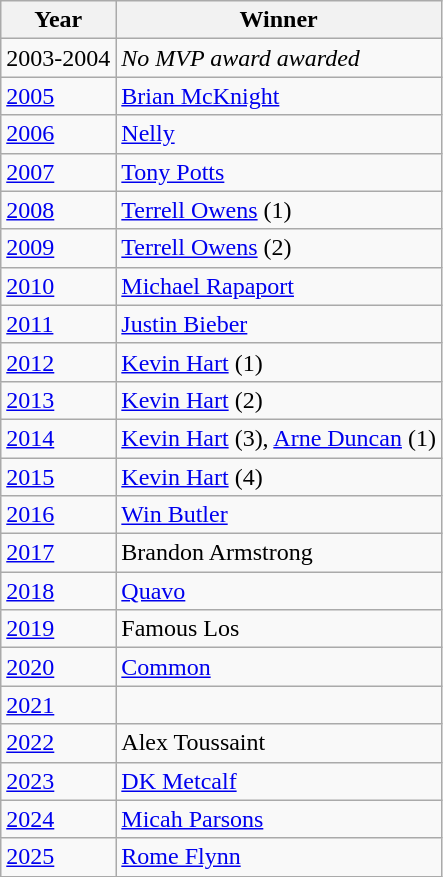<table class="wikitable sortable" style="margin: 1em 1em 1em 0; background: #f9f9f9; border: 1px #aaa solid; border-collapse: collapse">
<tr>
<th>Year</th>
<th>Winner</th>
</tr>
<tr>
<td>2003-2004</td>
<td><em>No MVP award awarded</em></td>
</tr>
<tr>
<td><a href='#'>2005</a></td>
<td><a href='#'>Brian McKnight</a></td>
</tr>
<tr>
<td><a href='#'>2006</a></td>
<td><a href='#'>Nelly</a></td>
</tr>
<tr>
<td><a href='#'>2007</a></td>
<td><a href='#'>Tony Potts</a></td>
</tr>
<tr>
<td><a href='#'>2008</a></td>
<td><a href='#'>Terrell Owens</a> (1)</td>
</tr>
<tr>
<td><a href='#'>2009</a></td>
<td><a href='#'>Terrell Owens</a> (2)</td>
</tr>
<tr>
<td><a href='#'>2010</a></td>
<td><a href='#'>Michael Rapaport</a></td>
</tr>
<tr>
<td><a href='#'>2011</a></td>
<td><a href='#'>Justin Bieber</a>  </td>
</tr>
<tr>
<td><a href='#'>2012</a></td>
<td><a href='#'>Kevin Hart</a> (1)</td>
</tr>
<tr>
<td><a href='#'>2013</a></td>
<td><a href='#'>Kevin Hart</a> (2)</td>
</tr>
<tr>
<td><a href='#'>2014</a></td>
<td><a href='#'>Kevin Hart</a> (3), <a href='#'>Arne Duncan</a> (1)</td>
</tr>
<tr>
<td><a href='#'>2015</a></td>
<td><a href='#'>Kevin Hart</a> (4)</td>
</tr>
<tr>
<td><a href='#'>2016</a></td>
<td><a href='#'>Win Butler</a></td>
</tr>
<tr>
<td><a href='#'>2017</a></td>
<td>Brandon Armstrong</td>
</tr>
<tr>
<td><a href='#'>2018</a></td>
<td><a href='#'>Quavo</a></td>
</tr>
<tr>
<td><a href='#'>2019</a></td>
<td>Famous Los</td>
</tr>
<tr>
<td><a href='#'>2020</a></td>
<td><a href='#'>Common</a></td>
</tr>
<tr>
<td><a href='#'>2021</a></td>
<td></td>
</tr>
<tr>
<td><a href='#'>2022</a></td>
<td>Alex Toussaint</td>
</tr>
<tr>
<td><a href='#'>2023</a></td>
<td><a href='#'>DK Metcalf</a></td>
</tr>
<tr>
<td><a href='#'>2024</a></td>
<td><a href='#'>Micah Parsons</a></td>
</tr>
<tr>
<td><a href='#'>2025</a></td>
<td><a href='#'>Rome Flynn</a></td>
</tr>
</table>
